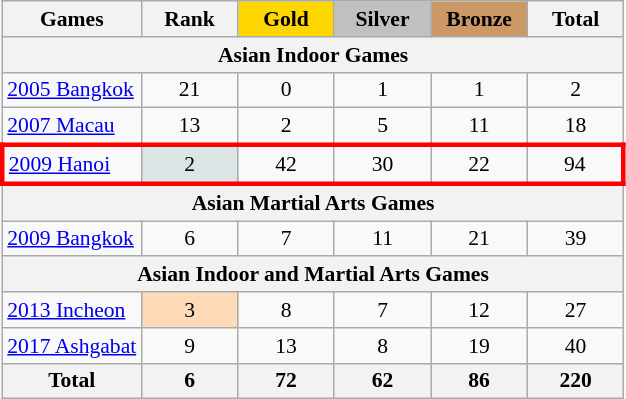<table class="wikitable" style="text-align:center; font-size:90%;">
<tr>
<th>Games</th>
<th style="width:4em;">Rank</th>
<th style="background:gold; width:4em;"><strong>Gold</strong></th>
<th style="background:silver; width:4em;"><strong>Silver</strong></th>
<th style="background:#cc9966; width:4em;"><strong>Bronze</strong></th>
<th style="width:4em;">Total</th>
</tr>
<tr>
<th colspan=6><strong>Asian Indoor Games</strong></th>
</tr>
<tr>
<td align=left> <a href='#'>2005 Bangkok</a></td>
<td>21</td>
<td>0</td>
<td>1</td>
<td>1</td>
<td>2</td>
</tr>
<tr>
<td align=left> <a href='#'>2007 Macau</a></td>
<td>13</td>
<td>2</td>
<td>5</td>
<td>11</td>
<td>18</td>
</tr>
<tr style="border: 3px solid red">
<td align=left> <a href='#'>2009 Hanoi</a></td>
<td bgcolor=dce5e5>2</td>
<td>42</td>
<td>30</td>
<td>22</td>
<td>94</td>
</tr>
<tr>
<th colspan=6><strong>Asian Martial Arts Games</strong></th>
</tr>
<tr>
<td align=left> <a href='#'>2009 Bangkok</a></td>
<td>6</td>
<td>7</td>
<td>11</td>
<td>21</td>
<td>39</td>
</tr>
<tr>
<th colspan=6><strong>Asian Indoor and Martial Arts Games</strong></th>
</tr>
<tr>
<td align=left> <a href='#'>2013 Incheon</a></td>
<td bgcolor=ffdab9>3</td>
<td>8</td>
<td>7</td>
<td>12</td>
<td>27</td>
</tr>
<tr>
<td align=left> <a href='#'>2017 Ashgabat</a></td>
<td>9</td>
<td>13</td>
<td>8</td>
<td>19</td>
<td>40</td>
</tr>
<tr>
<th>Total</th>
<th>6</th>
<th>72</th>
<th>62</th>
<th>86</th>
<th>220</th>
</tr>
</table>
